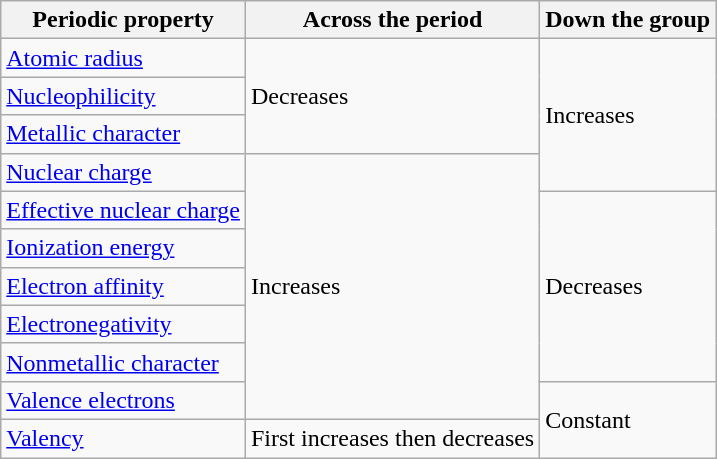<table class="wikitable">
<tr>
<th>Periodic property</th>
<th>Across the period</th>
<th>Down the group</th>
</tr>
<tr>
<td><a href='#'>Atomic radius</a></td>
<td rowspan="3">Decreases</td>
<td rowspan="4">Increases</td>
</tr>
<tr>
<td><a href='#'>Nucleophilicity</a></td>
</tr>
<tr>
<td><a href='#'>Metallic character</a></td>
</tr>
<tr>
<td><a href='#'>Nuclear charge</a></td>
<td rowspan="7">Increases</td>
</tr>
<tr>
<td><a href='#'>Effective nuclear charge</a></td>
<td rowspan="5">Decreases</td>
</tr>
<tr>
<td><a href='#'>Ionization energy</a></td>
</tr>
<tr>
<td><a href='#'>Electron affinity</a></td>
</tr>
<tr>
<td><a href='#'>Electronegativity</a></td>
</tr>
<tr>
<td><a href='#'>Nonmetallic character</a></td>
</tr>
<tr>
<td><a href='#'>Valence electrons</a></td>
<td rowspan="2">Constant</td>
</tr>
<tr>
<td><a href='#'>Valency</a></td>
<td>First increases then decreases</td>
</tr>
</table>
